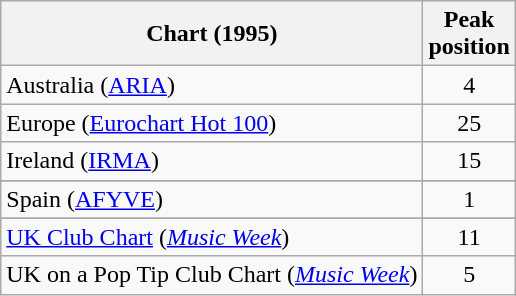<table class="wikitable sortable">
<tr>
<th>Chart (1995)</th>
<th>Peak<br>position</th>
</tr>
<tr>
<td>Australia (<a href='#'>ARIA</a>)</td>
<td align="center">4</td>
</tr>
<tr>
<td>Europe (<a href='#'>Eurochart Hot 100</a>)</td>
<td align="center">25</td>
</tr>
<tr>
<td>Ireland (<a href='#'>IRMA</a>)</td>
<td align="center">15</td>
</tr>
<tr>
</tr>
<tr>
</tr>
<tr>
</tr>
<tr>
<td>Spain (<a href='#'>AFYVE</a>)</td>
<td align="center">1</td>
</tr>
<tr>
</tr>
<tr>
</tr>
<tr>
<td><a href='#'>UK Club Chart</a> (<em><a href='#'>Music Week</a></em>)</td>
<td align="center">11</td>
</tr>
<tr>
<td>UK on a Pop Tip Club Chart (<em><a href='#'>Music Week</a></em>)</td>
<td align="center">5</td>
</tr>
</table>
